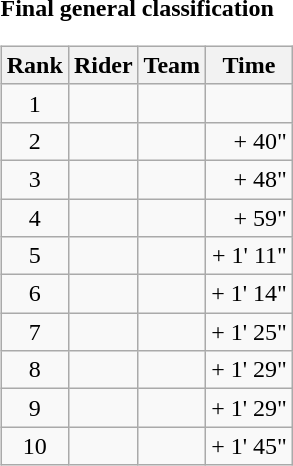<table>
<tr>
<td><strong>Final general classification</strong><br><table class="wikitable">
<tr>
<th scope="col">Rank</th>
<th scope="col">Rider</th>
<th scope="col">Team</th>
<th scope="col">Time</th>
</tr>
<tr>
<td style="text-align:center;">1</td>
<td></td>
<td></td>
<td style="text-align:right;"></td>
</tr>
<tr>
<td style="text-align:center;">2</td>
<td></td>
<td></td>
<td style="text-align:right;">+ 40"</td>
</tr>
<tr>
<td style="text-align:center;">3</td>
<td></td>
<td></td>
<td style="text-align:right;">+ 48"</td>
</tr>
<tr>
<td style="text-align:center;">4</td>
<td></td>
<td></td>
<td style="text-align:right;">+ 59"</td>
</tr>
<tr>
<td style="text-align:center;">5</td>
<td></td>
<td></td>
<td style="text-align:right;">+ 1' 11"</td>
</tr>
<tr>
<td style="text-align:center;">6</td>
<td></td>
<td></td>
<td style="text-align:right;">+ 1' 14"</td>
</tr>
<tr>
<td style="text-align:center;">7</td>
<td></td>
<td></td>
<td style="text-align:right;">+ 1' 25"</td>
</tr>
<tr>
<td style="text-align:center;">8</td>
<td></td>
<td></td>
<td style="text-align:right;">+ 1' 29"</td>
</tr>
<tr>
<td style="text-align:center;">9</td>
<td></td>
<td></td>
<td style="text-align:right;">+ 1' 29"</td>
</tr>
<tr>
<td style="text-align:center;">10</td>
<td></td>
<td></td>
<td style="text-align:right;">+ 1' 45"</td>
</tr>
</table>
</td>
</tr>
</table>
